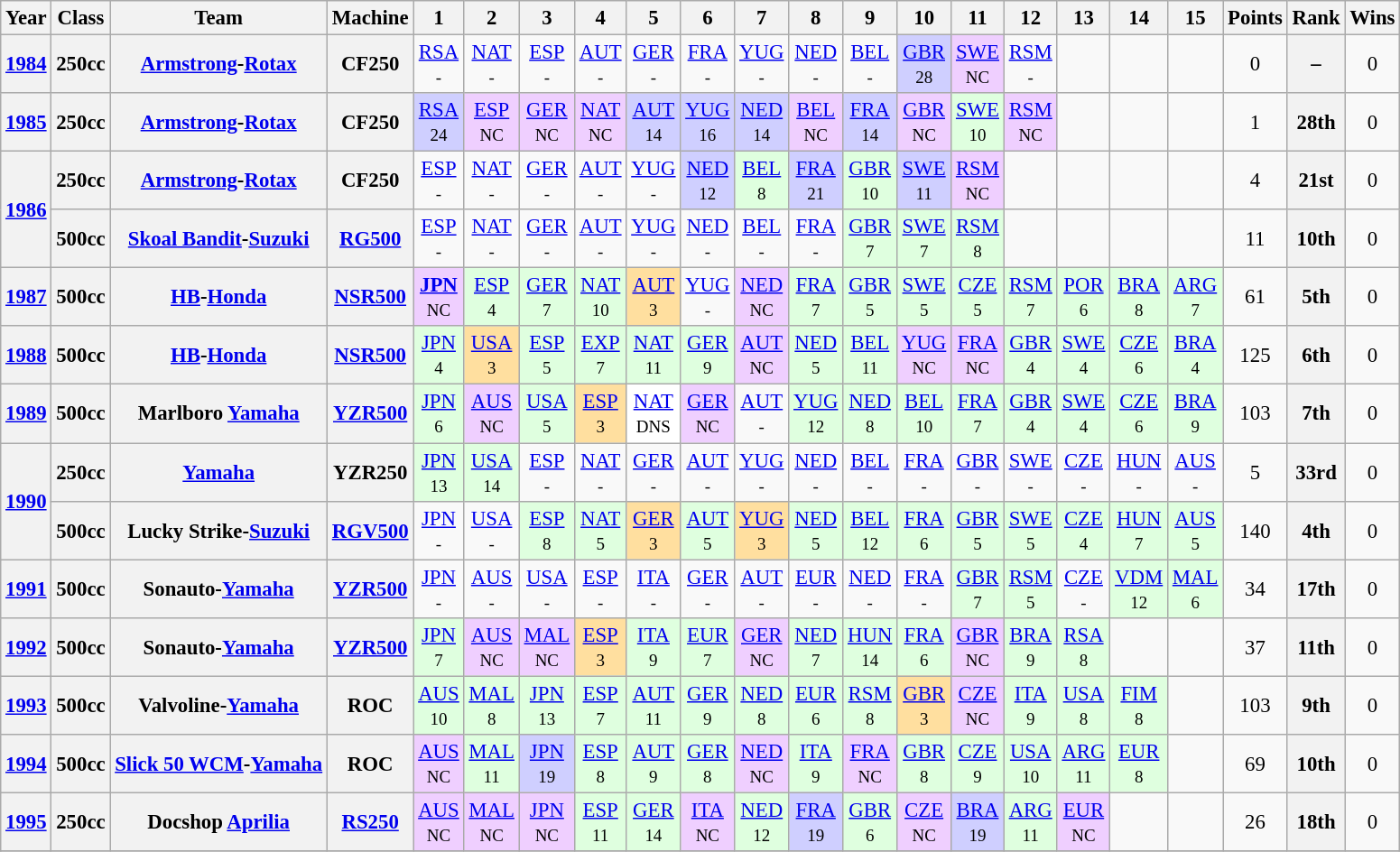<table class="wikitable" style="text-align:center; font-size:95%">
<tr>
<th>Year</th>
<th>Class</th>
<th>Team</th>
<th>Machine</th>
<th>1</th>
<th>2</th>
<th>3</th>
<th>4</th>
<th>5</th>
<th>6</th>
<th>7</th>
<th>8</th>
<th>9</th>
<th>10</th>
<th>11</th>
<th>12</th>
<th>13</th>
<th>14</th>
<th>15</th>
<th>Points</th>
<th>Rank</th>
<th>Wins</th>
</tr>
<tr>
<th><a href='#'>1984</a></th>
<th>250cc</th>
<th><a href='#'>Armstrong</a>-<a href='#'>Rotax</a></th>
<th>CF250</th>
<td><a href='#'>RSA</a><br><small>-</small></td>
<td><a href='#'>NAT</a><br><small>-</small></td>
<td><a href='#'>ESP</a><br><small>-</small></td>
<td><a href='#'>AUT</a><br><small>-</small></td>
<td><a href='#'>GER</a><br><small>-</small></td>
<td><a href='#'>FRA</a><br><small>-</small></td>
<td><a href='#'>YUG</a><br><small>-</small></td>
<td><a href='#'>NED</a><br><small>-</small></td>
<td><a href='#'>BEL</a><br><small>-</small></td>
<td style="background:#CFCFFF;"><a href='#'>GBR</a><br><small>28</small></td>
<td style="background:#EFCFFF;"><a href='#'>SWE</a><br><small>NC</small></td>
<td><a href='#'>RSM</a><br><small>-</small></td>
<td></td>
<td></td>
<td></td>
<td>0</td>
<th>–</th>
<td>0</td>
</tr>
<tr>
<th><a href='#'>1985</a></th>
<th>250cc</th>
<th><a href='#'>Armstrong</a>-<a href='#'>Rotax</a></th>
<th>CF250</th>
<td style="background:#CFCFFF;"><a href='#'>RSA</a><br><small>24</small></td>
<td style="background:#EFCFFF;"><a href='#'>ESP</a><br><small>NC</small></td>
<td style="background:#EFCFFF;"><a href='#'>GER</a><br><small>NC</small></td>
<td style="background:#EFCFFF;"><a href='#'>NAT</a><br><small>NC</small></td>
<td style="background:#CFCFFF;"><a href='#'>AUT</a><br><small>14</small></td>
<td style="background:#CFCFFF;"><a href='#'>YUG</a><br><small>16</small></td>
<td style="background:#CFCFFF;"><a href='#'>NED</a><br><small>14</small></td>
<td style="background:#EFCFFF;"><a href='#'>BEL</a><br><small>NC</small></td>
<td style="background:#CFCFFF;"><a href='#'>FRA</a><br><small>14</small></td>
<td style="background:#EFCFFF;"><a href='#'>GBR</a><br><small>NC</small></td>
<td style="background:#DFFFDF;"><a href='#'>SWE</a><br><small>10</small></td>
<td style="background:#EFCFFF;"><a href='#'>RSM</a><br><small>NC</small></td>
<td></td>
<td></td>
<td></td>
<td>1</td>
<th>28th</th>
<td>0</td>
</tr>
<tr>
<th rowspan=2><a href='#'>1986</a></th>
<th>250cc</th>
<th><a href='#'>Armstrong</a>-<a href='#'>Rotax</a></th>
<th>CF250</th>
<td><a href='#'>ESP</a><br><small>-</small></td>
<td><a href='#'>NAT</a><br><small>-</small></td>
<td><a href='#'>GER</a><br><small>-</small></td>
<td><a href='#'>AUT</a><br><small>-</small></td>
<td><a href='#'>YUG</a><br><small>-</small></td>
<td style="background:#CFCFFF;"><a href='#'>NED</a><br><small>12</small></td>
<td style="background:#DFFFDF;"><a href='#'>BEL</a><br><small>8</small></td>
<td style="background:#CFCFFF;"><a href='#'>FRA</a><br><small>21</small></td>
<td style="background:#DFFFDF;"><a href='#'>GBR</a><br><small>10</small></td>
<td style="background:#CFCFFF;"><a href='#'>SWE</a><br><small>11</small></td>
<td style="background:#EFCFFF;"><a href='#'>RSM</a><br><small>NC</small></td>
<td></td>
<td></td>
<td></td>
<td></td>
<td>4</td>
<th>21st</th>
<td>0</td>
</tr>
<tr>
<th>500cc</th>
<th><a href='#'>Skoal Bandit</a>-<a href='#'>Suzuki</a></th>
<th><a href='#'>RG500</a></th>
<td><a href='#'>ESP</a><br><small>-</small></td>
<td><a href='#'>NAT</a><br><small>-</small></td>
<td><a href='#'>GER</a><br><small>-</small></td>
<td><a href='#'>AUT</a><br><small>-</small></td>
<td><a href='#'>YUG</a><br><small>-</small></td>
<td><a href='#'>NED</a><br><small>-</small></td>
<td><a href='#'>BEL</a><br><small>-</small></td>
<td><a href='#'>FRA</a><br><small>-</small></td>
<td style="background:#DFFFDF;"><a href='#'>GBR</a><br><small>7</small></td>
<td style="background:#DFFFDF;"><a href='#'>SWE</a><br><small>7</small></td>
<td style="background:#DFFFDF;"><a href='#'>RSM</a><br><small>8</small></td>
<td></td>
<td></td>
<td></td>
<td></td>
<td>11</td>
<th>10th</th>
<td>0</td>
</tr>
<tr>
<th><a href='#'>1987</a></th>
<th>500cc</th>
<th><a href='#'>HB</a>-<a href='#'>Honda</a></th>
<th><a href='#'>NSR500</a></th>
<td style="background:#EFCFFF;"><strong><a href='#'>JPN</a></strong><br><small>NC</small></td>
<td style="background:#DFFFDF;"><a href='#'>ESP</a><br><small>4</small></td>
<td style="background:#DFFFDF;"><a href='#'>GER</a><br><small>7</small></td>
<td style="background:#DFFFDF;"><a href='#'>NAT</a><br><small>10</small></td>
<td style="background:#FFDF9F;"><a href='#'>AUT</a><br><small>3</small></td>
<td><a href='#'>YUG</a><br><small>-</small></td>
<td style="background:#EFCFFF;"><a href='#'>NED</a><br><small>NC</small></td>
<td style="background:#DFFFDF;"><a href='#'>FRA</a><br><small>7</small></td>
<td style="background:#DFFFDF;"><a href='#'>GBR</a><br><small>5</small></td>
<td style="background:#DFFFDF;"><a href='#'>SWE</a><br><small>5</small></td>
<td style="background:#DFFFDF;"><a href='#'>CZE</a><br><small>5</small></td>
<td style="background:#DFFFDF;"><a href='#'>RSM</a><br><small>7</small></td>
<td style="background:#DFFFDF;"><a href='#'>POR</a><br><small>6</small></td>
<td style="background:#DFFFDF;"><a href='#'>BRA</a><br><small>8</small></td>
<td style="background:#DFFFDF;"><a href='#'>ARG</a><br><small>7</small></td>
<td>61</td>
<th>5th</th>
<td>0</td>
</tr>
<tr>
<th><a href='#'>1988</a></th>
<th>500cc</th>
<th><a href='#'>HB</a>-<a href='#'>Honda</a></th>
<th><a href='#'>NSR500</a></th>
<td style="background:#DFFFDF;"><a href='#'>JPN</a><br><small>4</small></td>
<td style="background:#FFDF9F;"><a href='#'>USA</a><br><small>3</small></td>
<td style="background:#DFFFDF;"><a href='#'>ESP</a><br><small>5</small></td>
<td style="background:#DFFFDF;"><a href='#'>EXP</a><br><small>7</small></td>
<td style="background:#DFFFDF;"><a href='#'>NAT</a><br><small>11</small></td>
<td style="background:#DFFFDF;"><a href='#'>GER</a><br><small>9</small></td>
<td style="background:#EFCFFF;"><a href='#'>AUT</a><br><small>NC</small></td>
<td style="background:#DFFFDF;"><a href='#'>NED</a><br><small>5</small></td>
<td style="background:#DFFFDF;"><a href='#'>BEL</a><br><small>11</small></td>
<td style="background:#EFCFFF;"><a href='#'>YUG</a><br><small>NC</small></td>
<td style="background:#EFCFFF;"><a href='#'>FRA</a><br><small>NC</small></td>
<td style="background:#DFFFDF;"><a href='#'>GBR</a><br><small>4</small></td>
<td style="background:#DFFFDF;"><a href='#'>SWE</a><br><small>4</small></td>
<td style="background:#DFFFDF;"><a href='#'>CZE</a><br><small>6</small></td>
<td style="background:#DFFFDF;"><a href='#'>BRA</a><br><small>4</small></td>
<td>125</td>
<th>6th</th>
<td>0</td>
</tr>
<tr>
<th><a href='#'>1989</a></th>
<th>500cc</th>
<th>Marlboro <a href='#'>Yamaha</a></th>
<th><a href='#'>YZR500</a></th>
<td style="background:#DFFFDF;"><a href='#'>JPN</a><br><small>6</small></td>
<td style="background:#EFCFFF;"><a href='#'>AUS</a><br><small>NC</small></td>
<td style="background:#DFFFDF;"><a href='#'>USA</a><br><small>5</small></td>
<td style="background:#FFDF9F;"><a href='#'>ESP</a><br><small>3</small></td>
<td style="background:#ffffff;"><a href='#'>NAT</a><br><small>DNS</small></td>
<td style="background:#EFCFFF;"><a href='#'>GER</a><br><small>NC</small></td>
<td><a href='#'>AUT</a><br><small>-</small></td>
<td style="background:#DFFFDF;"><a href='#'>YUG</a><br><small>12</small></td>
<td style="background:#DFFFDF;"><a href='#'>NED</a><br><small>8</small></td>
<td style="background:#DFFFDF;"><a href='#'>BEL</a><br><small>10</small></td>
<td style="background:#DFFFDF;"><a href='#'>FRA</a><br><small>7</small></td>
<td style="background:#DFFFDF;"><a href='#'>GBR</a><br><small>4</small></td>
<td style="background:#DFFFDF;"><a href='#'>SWE</a><br><small>4</small></td>
<td style="background:#DFFFDF;"><a href='#'>CZE</a><br><small>6</small></td>
<td style="background:#DFFFDF;"><a href='#'>BRA</a><br><small>9</small></td>
<td>103</td>
<th>7th</th>
<td>0</td>
</tr>
<tr>
<th rowspan=2><a href='#'>1990</a></th>
<th>250cc</th>
<th><a href='#'>Yamaha</a></th>
<th>YZR250</th>
<td style="background:#DFFFDF;"><a href='#'>JPN</a><br><small>13</small></td>
<td style="background:#DFFFDF;"><a href='#'>USA</a><br><small>14</small></td>
<td><a href='#'>ESP</a><br><small>-</small></td>
<td><a href='#'>NAT</a><br><small>-</small></td>
<td><a href='#'>GER</a><br><small>-</small></td>
<td><a href='#'>AUT</a><br><small>-</small></td>
<td><a href='#'>YUG</a><br><small>-</small></td>
<td><a href='#'>NED</a><br><small>-</small></td>
<td><a href='#'>BEL</a><br><small>-</small></td>
<td><a href='#'>FRA</a><br><small>-</small></td>
<td><a href='#'>GBR</a><br><small>-</small></td>
<td><a href='#'>SWE</a><br><small>-</small></td>
<td><a href='#'>CZE</a><br><small>-</small></td>
<td><a href='#'>HUN</a><br><small>-</small></td>
<td><a href='#'>AUS</a><br><small>-</small></td>
<td>5</td>
<th>33rd</th>
<td>0</td>
</tr>
<tr>
<th>500cc</th>
<th>Lucky Strike-<a href='#'>Suzuki</a></th>
<th><a href='#'>RGV500</a></th>
<td><a href='#'>JPN</a><br><small>-</small></td>
<td><a href='#'>USA</a><br><small>-</small></td>
<td style="background:#DFFFDF;"><a href='#'>ESP</a><br><small>8</small></td>
<td style="background:#DFFFDF;"><a href='#'>NAT</a><br><small>5</small></td>
<td style="background:#FFDF9F;"><a href='#'>GER</a><br><small>3</small></td>
<td style="background:#DFFFDF;"><a href='#'>AUT</a><br><small>5</small></td>
<td style="background:#FFDF9F;"><a href='#'>YUG</a><br><small>3</small></td>
<td style="background:#DFFFDF;"><a href='#'>NED</a><br><small>5</small></td>
<td style="background:#DFFFDF;"><a href='#'>BEL</a><br><small>12</small></td>
<td style="background:#DFFFDF;"><a href='#'>FRA</a><br><small>6</small></td>
<td style="background:#DFFFDF;"><a href='#'>GBR</a><br><small>5</small></td>
<td style="background:#DFFFDF;"><a href='#'>SWE</a><br><small>5</small></td>
<td style="background:#DFFFDF;"><a href='#'>CZE</a><br><small>4</small></td>
<td style="background:#DFFFDF;"><a href='#'>HUN</a><br><small>7</small></td>
<td style="background:#DFFFDF;"><a href='#'>AUS</a><br><small>5</small></td>
<td>140</td>
<th>4th</th>
<td>0</td>
</tr>
<tr>
<th><a href='#'>1991</a></th>
<th>500cc</th>
<th>Sonauto-<a href='#'>Yamaha</a></th>
<th><a href='#'>YZR500</a></th>
<td><a href='#'>JPN</a><br><small>-</small></td>
<td><a href='#'>AUS</a><br><small>-</small></td>
<td><a href='#'>USA</a><br><small>-</small></td>
<td><a href='#'>ESP</a><br><small>-</small></td>
<td><a href='#'>ITA</a><br><small>-</small></td>
<td><a href='#'>GER</a><br><small>-</small></td>
<td><a href='#'>AUT</a><br><small>-</small></td>
<td><a href='#'>EUR</a><br><small>-</small></td>
<td><a href='#'>NED</a><br><small>-</small></td>
<td><a href='#'>FRA</a><br><small>-</small></td>
<td style="background:#DFFFDF;"><a href='#'>GBR</a><br><small>7</small></td>
<td style="background:#DFFFDF;"><a href='#'>RSM</a><br><small>5</small></td>
<td><a href='#'>CZE</a><br><small>-</small></td>
<td style="background:#DFFFDF;"><a href='#'>VDM</a><br><small>12</small></td>
<td style="background:#DFFFDF;"><a href='#'>MAL</a><br><small>6</small></td>
<td>34</td>
<th>17th</th>
<td>0</td>
</tr>
<tr>
<th><a href='#'>1992</a></th>
<th>500cc</th>
<th>Sonauto-<a href='#'>Yamaha</a></th>
<th><a href='#'>YZR500</a></th>
<td style="background:#DFFFDF;"><a href='#'>JPN</a><br><small>7</small></td>
<td style="background:#EFCFFF;"><a href='#'>AUS</a><br><small>NC</small></td>
<td style="background:#EFCFFF;"><a href='#'>MAL</a><br><small>NC</small></td>
<td style="background:#FFDF9F;"><a href='#'>ESP</a><br><small>3</small></td>
<td style="background:#DFFFDF;"><a href='#'>ITA</a><br><small>9</small></td>
<td style="background:#DFFFDF;"><a href='#'>EUR</a><br><small>7</small></td>
<td style="background:#EFCFFF;"><a href='#'>GER</a><br><small>NC</small></td>
<td style="background:#DFFFDF;"><a href='#'>NED</a><br><small>7</small></td>
<td style="background:#DFFFDF;"><a href='#'>HUN</a><br><small>14</small></td>
<td style="background:#DFFFDF;"><a href='#'>FRA</a><br><small>6</small></td>
<td style="background:#EFCFFF;"><a href='#'>GBR</a><br><small>NC</small></td>
<td style="background:#DFFFDF;"><a href='#'>BRA</a><br><small>9</small></td>
<td style="background:#DFFFDF;"><a href='#'>RSA</a><br><small>8</small></td>
<td></td>
<td></td>
<td>37</td>
<th>11th</th>
<td>0</td>
</tr>
<tr>
<th><a href='#'>1993</a></th>
<th>500cc</th>
<th>Valvoline-<a href='#'>Yamaha</a></th>
<th>ROC</th>
<td style="background:#DFFFDF;"><a href='#'>AUS</a><br><small>10</small></td>
<td style="background:#DFFFDF;"><a href='#'>MAL</a><br><small>8</small></td>
<td style="background:#DFFFDF;"><a href='#'>JPN</a><br><small>13</small></td>
<td style="background:#DFFFDF;"><a href='#'>ESP</a><br><small>7</small></td>
<td style="background:#DFFFDF;"><a href='#'>AUT</a><br><small>11</small></td>
<td style="background:#DFFFDF;"><a href='#'>GER</a><br><small>9</small></td>
<td style="background:#DFFFDF;"><a href='#'>NED</a><br><small>8</small></td>
<td style="background:#DFFFDF;"><a href='#'>EUR</a><br><small>6</small></td>
<td style="background:#DFFFDF;"><a href='#'>RSM</a><br><small>8</small></td>
<td style="background:#FFDF9F;"><a href='#'>GBR</a><br><small>3</small></td>
<td style="background:#EFCFFF;"><a href='#'>CZE</a><br><small>NC</small></td>
<td style="background:#DFFFDF;"><a href='#'>ITA</a><br><small>9</small></td>
<td style="background:#DFFFDF;"><a href='#'>USA</a><br><small>8</small></td>
<td style="background:#DFFFDF;"><a href='#'>FIM</a><br><small>8</small></td>
<td></td>
<td>103</td>
<th>9th</th>
<td>0</td>
</tr>
<tr>
<th><a href='#'>1994</a></th>
<th>500cc</th>
<th><a href='#'>Slick 50 WCM</a>-<a href='#'>Yamaha</a></th>
<th>ROC</th>
<td style="background:#EFCFFF;"><a href='#'>AUS</a><br><small>NC</small></td>
<td style="background:#DFFFDF;"><a href='#'>MAL</a><br><small>11</small></td>
<td style="background:#CFCFFF;"><a href='#'>JPN</a><br><small>19</small></td>
<td style="background:#DFFFDF;"><a href='#'>ESP</a><br><small>8</small></td>
<td style="background:#DFFFDF;"><a href='#'>AUT</a><br><small>9</small></td>
<td style="background:#DFFFDF;"><a href='#'>GER</a><br><small>8</small></td>
<td style="background:#EFCFFF;"><a href='#'>NED</a><br><small>NC</small></td>
<td style="background:#DFFFDF;"><a href='#'>ITA</a><br><small>9</small></td>
<td style="background:#EFCFFF;"><a href='#'>FRA</a><br><small>NC</small></td>
<td style="background:#DFFFDF;"><a href='#'>GBR</a><br><small>8</small></td>
<td style="background:#DFFFDF;"><a href='#'>CZE</a><br><small>9</small></td>
<td style="background:#DFFFDF;"><a href='#'>USA</a><br><small>10</small></td>
<td style="background:#DFFFDF;"><a href='#'>ARG</a><br><small>11</small></td>
<td style="background:#DFFFDF;"><a href='#'>EUR</a><br><small>8</small></td>
<td></td>
<td>69</td>
<th>10th</th>
<td>0</td>
</tr>
<tr>
<th><a href='#'>1995</a></th>
<th>250cc</th>
<th>Docshop <a href='#'>Aprilia</a></th>
<th><a href='#'>RS250</a></th>
<td style="background:#EFCFFF;"><a href='#'>AUS</a><br><small>NC</small></td>
<td style="background:#EFCFFF;"><a href='#'>MAL</a><br><small>NC</small></td>
<td style="background:#EFCFFF;"><a href='#'>JPN</a><br><small>NC</small></td>
<td style="background:#DFFFDF;"><a href='#'>ESP</a><br><small>11</small></td>
<td style="background:#DFFFDF;"><a href='#'>GER</a><br><small>14</small></td>
<td style="background:#EFCFFF;"><a href='#'>ITA</a><br><small>NC</small></td>
<td style="background:#DFFFDF;"><a href='#'>NED</a><br><small>12</small></td>
<td style="background:#CFCFFF;"><a href='#'>FRA</a><br><small>19</small></td>
<td style="background:#DFFFDF;"><a href='#'>GBR</a><br><small>6</small></td>
<td style="background:#EFCFFF;"><a href='#'>CZE</a><br><small>NC</small></td>
<td style="background:#CFCFFF;"><a href='#'>BRA</a><br><small>19</small></td>
<td style="background:#DFFFDF;"><a href='#'>ARG</a><br><small>11</small></td>
<td style="background:#EFCFFF;"><a href='#'>EUR</a><br><small>NC</small></td>
<td></td>
<td></td>
<td>26</td>
<th>18th</th>
<td>0</td>
</tr>
<tr>
</tr>
</table>
